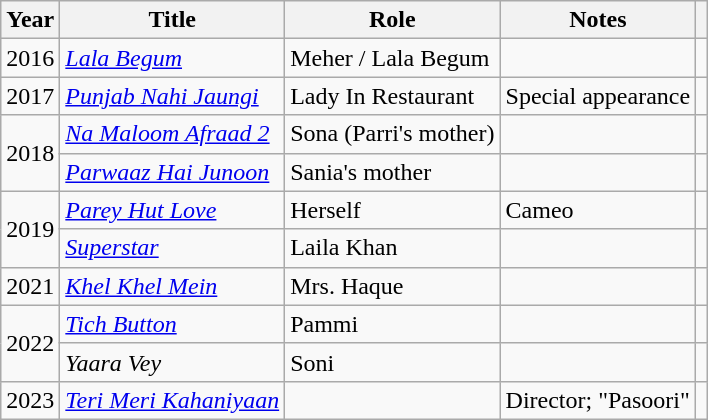<table class="wikitable">
<tr>
<th>Year</th>
<th>Title</th>
<th>Role</th>
<th>Notes</th>
<th></th>
</tr>
<tr>
<td>2016</td>
<td><em><a href='#'>Lala Begum</a></em></td>
<td>Meher / Lala Begum</td>
<td></td>
<td></td>
</tr>
<tr>
<td>2017</td>
<td><em><a href='#'>Punjab Nahi Jaungi</a></em></td>
<td>Lady In Restaurant</td>
<td>Special appearance</td>
<td></td>
</tr>
<tr>
<td rowspan="2">2018</td>
<td><em><a href='#'>Na Maloom Afraad 2</a></em></td>
<td>Sona (Parri's mother)</td>
<td></td>
<td></td>
</tr>
<tr>
<td><em><a href='#'>Parwaaz Hai Junoon</a></em></td>
<td>Sania's mother</td>
<td></td>
<td></td>
</tr>
<tr>
<td rowspan="2">2019</td>
<td><em><a href='#'>Parey Hut Love</a></em></td>
<td>Herself</td>
<td>Cameo</td>
<td></td>
</tr>
<tr>
<td><em><a href='#'>Superstar</a></em></td>
<td>Laila Khan</td>
<td></td>
<td></td>
</tr>
<tr>
<td>2021</td>
<td><em><a href='#'>Khel Khel Mein</a></em></td>
<td>Mrs. Haque</td>
<td></td>
<td></td>
</tr>
<tr>
<td rowspan="2">2022</td>
<td><em><a href='#'>Tich Button</a></em></td>
<td>Pammi</td>
<td></td>
<td></td>
</tr>
<tr>
<td><em>Yaara Vey</em></td>
<td>Soni</td>
<td></td>
<td></td>
</tr>
<tr>
<td>2023</td>
<td><em><a href='#'>Teri Meri Kahaniyaan</a></em></td>
<td></td>
<td>Director; "Pasoori"</td>
<td></td>
</tr>
</table>
